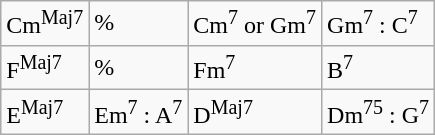<table class="wikitable">
<tr>
<td>Cm<sup>Maj7</sup></td>
<td>%</td>
<td>Cm<sup>7</sup> or Gm<sup>7</sup></td>
<td>Gm<sup>7</sup> : C<sup>7</sup></td>
</tr>
<tr>
<td>F<sup>Maj7</sup></td>
<td>%</td>
<td>Fm<sup>7</sup></td>
<td>B<sup>7</sup></td>
</tr>
<tr>
<td>E<sup>Maj7</sup></td>
<td>Em<sup>7</sup> : A<sup>7</sup></td>
<td>D<sup>Maj7</sup></td>
<td>Dm<sup>75</sup> : G<sup>7</sup></td>
</tr>
</table>
